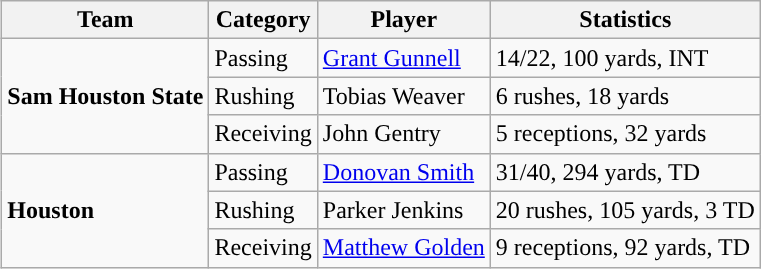<table class="wikitable" style="float: right;">
<tr>
<th>Team</th>
<th>Category</th>
<th>Player</th>
<th>Statistics</th>
</tr>
<tr>
<td rowspan=3><strong>Sam Houston State</strong></td>
<td>Passing</td>
<td><a href='#'>Grant Gunnell</a></td>
<td>14/22, 100 yards, INT</td>
</tr>
<tr>
<td>Rushing</td>
<td>Tobias Weaver</td>
<td>6 rushes, 18 yards</td>
</tr>
<tr>
<td>Receiving</td>
<td>John Gentry</td>
<td>5 receptions, 32 yards</td>
</tr>
<tr>
<td rowspan=3><strong>Houston</strong></td>
<td>Passing</td>
<td><a href='#'>Donovan Smith</a></td>
<td>31/40, 294 yards, TD</td>
</tr>
<tr>
<td>Rushing</td>
<td>Parker Jenkins</td>
<td>20 rushes, 105 yards, 3 TD</td>
</tr>
<tr>
<td>Receiving</td>
<td><a href='#'>Matthew Golden</a></td>
<td>9 receptions, 92 yards, TD</td>
</tr>
</table>
